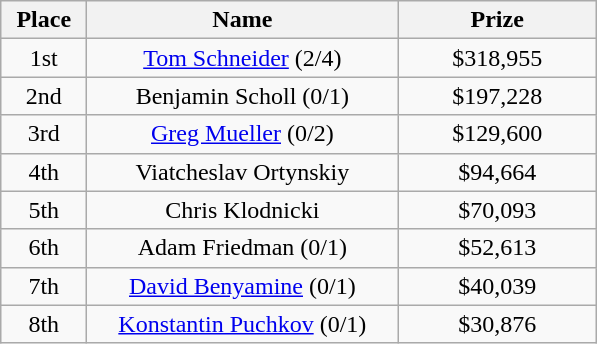<table class="wikitable">
<tr>
<th width="50">Place</th>
<th width="200">Name</th>
<th width="125">Prize</th>
</tr>
<tr>
<td align = "center">1st</td>
<td align = "center"><a href='#'>Tom Schneider</a> (2/4)</td>
<td align = "center">$318,955</td>
</tr>
<tr>
<td align = "center">2nd</td>
<td align = "center">Benjamin Scholl (0/1)</td>
<td align = "center">$197,228</td>
</tr>
<tr>
<td align = "center">3rd</td>
<td align = "center"><a href='#'>Greg Mueller</a> (0/2)</td>
<td align = "center">$129,600</td>
</tr>
<tr>
<td align = "center">4th</td>
<td align = "center">Viatcheslav Ortynskiy</td>
<td align = "center">$94,664</td>
</tr>
<tr>
<td align = "center">5th</td>
<td align = "center">Chris Klodnicki</td>
<td align = "center">$70,093</td>
</tr>
<tr>
<td align = "center">6th</td>
<td align = "center">Adam Friedman (0/1)</td>
<td align = "center">$52,613</td>
</tr>
<tr>
<td align = "center">7th</td>
<td align = "center"><a href='#'>David Benyamine</a> (0/1)</td>
<td align = "center">$40,039</td>
</tr>
<tr>
<td align = "center">8th</td>
<td align = "center"><a href='#'>Konstantin Puchkov</a> (0/1)</td>
<td align = "center">$30,876</td>
</tr>
</table>
